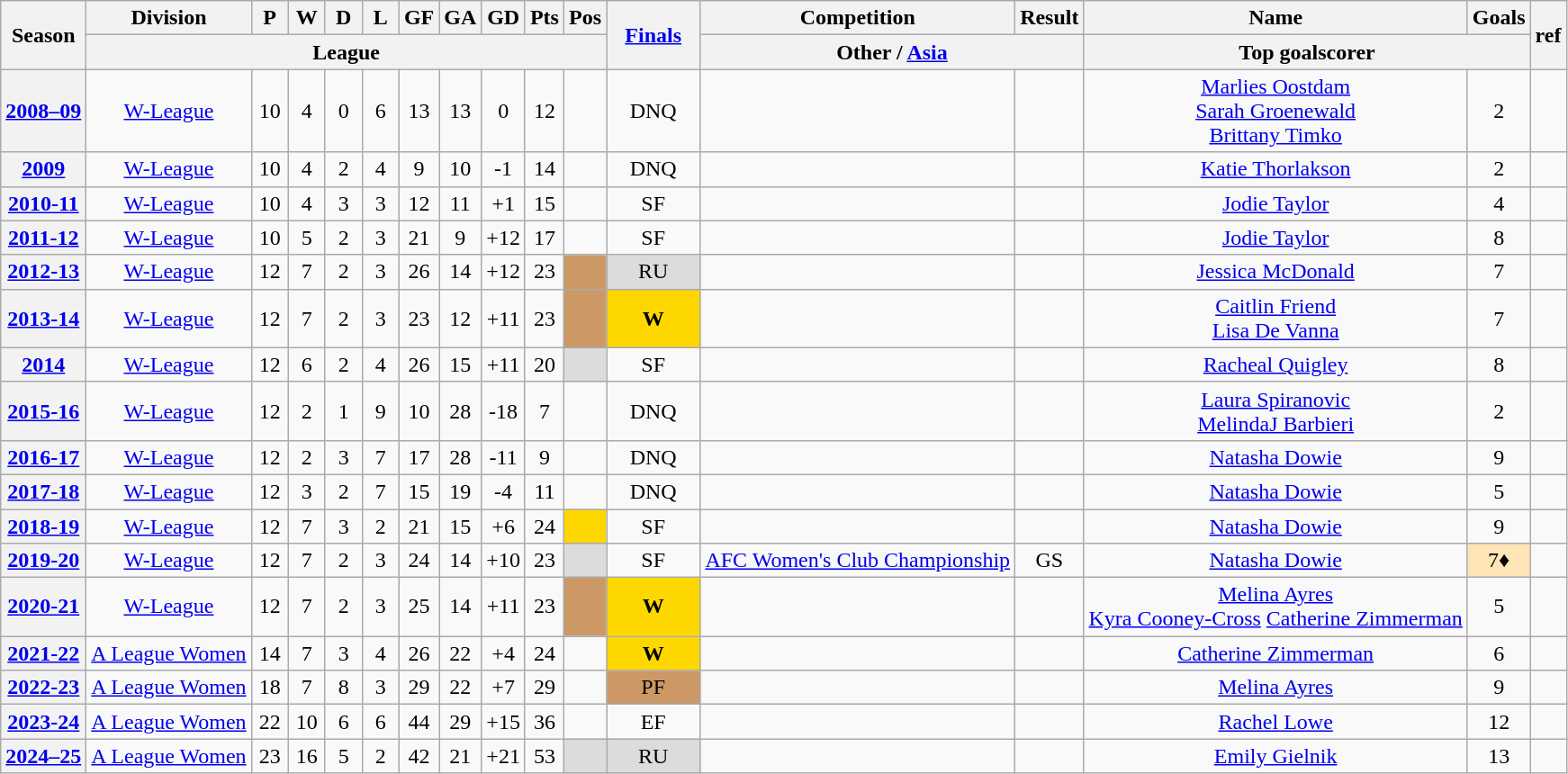<table class="wikitable sortable" style="text-align: center">
<tr>
<th rowspan="2" scope="col">Season</th>
<th scope="col">Division</th>
<th scope="col" width="20">P</th>
<th scope="col" width="20">W</th>
<th scope="col" width="20">D</th>
<th scope="col" width="20">L</th>
<th scope="col" width="20">GF</th>
<th scope="col" width="20">GA</th>
<th>GD</th>
<th scope="col" width="20">Pts</th>
<th scope="col">Pos</th>
<th rowspan="2" class="unsortable" scope="col" width="6%"><a href='#'>Finals</a></th>
<th scope="col">Competition</th>
<th scope="col">Result</th>
<th>Name</th>
<th>Goals</th>
<th rowspan="2">ref</th>
</tr>
<tr class="unsortable">
<th colspan="10" scope="col">League</th>
<th colspan="2" scope="col">Other / <a href='#'>Asia</a></th>
<th colspan="2">Top goalscorer</th>
</tr>
<tr>
<th><a href='#'>2008–09</a></th>
<td><a href='#'>W-League</a></td>
<td>10</td>
<td>4</td>
<td>0</td>
<td>6</td>
<td>13</td>
<td>13</td>
<td>0</td>
<td>12</td>
<td></td>
<td>DNQ</td>
<td></td>
<td></td>
<td><a href='#'>Marlies Oostdam</a><br><a href='#'>Sarah Groenewald</a><br><a href='#'>Brittany Timko</a></td>
<td>2</td>
<td></td>
</tr>
<tr>
<th><a href='#'>2009</a></th>
<td><a href='#'>W-League</a></td>
<td>10</td>
<td>4</td>
<td>2</td>
<td>4</td>
<td>9</td>
<td>10</td>
<td>-1</td>
<td>14</td>
<td></td>
<td>DNQ</td>
<td></td>
<td></td>
<td><a href='#'>Katie Thorlakson</a></td>
<td>2</td>
<td></td>
</tr>
<tr>
<th><a href='#'>2010-11</a></th>
<td><a href='#'>W-League</a></td>
<td>10</td>
<td>4</td>
<td>3</td>
<td>3</td>
<td>12</td>
<td>11</td>
<td>+1</td>
<td>15</td>
<td></td>
<td>SF</td>
<td></td>
<td></td>
<td><a href='#'>Jodie Taylor</a></td>
<td>4</td>
<td></td>
</tr>
<tr>
<th><a href='#'>2011-12</a></th>
<td><a href='#'>W-League</a></td>
<td>10</td>
<td>5</td>
<td>2</td>
<td>3</td>
<td>21</td>
<td>9</td>
<td>+12</td>
<td>17</td>
<td></td>
<td>SF</td>
<td></td>
<td></td>
<td><a href='#'>Jodie Taylor</a></td>
<td>8</td>
<td></td>
</tr>
<tr>
<th><a href='#'>2012-13</a></th>
<td><a href='#'>W-League</a></td>
<td>12</td>
<td>7</td>
<td>2</td>
<td>3</td>
<td>26</td>
<td>14</td>
<td>+12</td>
<td>23</td>
<td bgcolor="#CC9966"></td>
<td bgcolor="#DCDCDC">RU</td>
<td></td>
<td></td>
<td><a href='#'>Jessica McDonald</a></td>
<td>7</td>
<td></td>
</tr>
<tr>
<th><a href='#'>2013-14</a></th>
<td><a href='#'>W-League</a></td>
<td>12</td>
<td>7</td>
<td>2</td>
<td>3</td>
<td>23</td>
<td>12</td>
<td>+11</td>
<td>23</td>
<td bgcolor="#CC9966"></td>
<td bgcolor="gold"><strong>W</strong></td>
<td></td>
<td></td>
<td><a href='#'>Caitlin Friend</a><br><a href='#'>Lisa De Vanna</a></td>
<td>7</td>
<td></td>
</tr>
<tr>
<th><a href='#'>2014</a></th>
<td><a href='#'>W-League</a></td>
<td>12</td>
<td>6</td>
<td>2</td>
<td>4</td>
<td>26</td>
<td>15</td>
<td>+11</td>
<td>20</td>
<td bgcolor="#DCDCDC"></td>
<td>SF</td>
<td></td>
<td></td>
<td><a href='#'>Racheal Quigley</a></td>
<td>8</td>
<td></td>
</tr>
<tr>
<th><a href='#'>2015-16</a></th>
<td><a href='#'>W-League</a></td>
<td>12</td>
<td>2</td>
<td>1</td>
<td>9</td>
<td>10</td>
<td>28</td>
<td>-18</td>
<td>7</td>
<td></td>
<td>DNQ</td>
<td></td>
<td></td>
<td><a href='#'>Laura Spiranovic</a><br><a href='#'>MelindaJ Barbieri</a></td>
<td>2</td>
<td></td>
</tr>
<tr>
<th><a href='#'>2016-17</a></th>
<td><a href='#'>W-League</a></td>
<td>12</td>
<td>2</td>
<td>3</td>
<td>7</td>
<td>17</td>
<td>28</td>
<td>-11</td>
<td>9</td>
<td></td>
<td>DNQ</td>
<td></td>
<td></td>
<td><a href='#'>Natasha Dowie</a></td>
<td>9</td>
<td></td>
</tr>
<tr>
<th><a href='#'>2017-18</a></th>
<td><a href='#'>W-League</a></td>
<td>12</td>
<td>3</td>
<td>2</td>
<td>7</td>
<td>15</td>
<td>19</td>
<td>-4</td>
<td>11</td>
<td></td>
<td>DNQ</td>
<td></td>
<td></td>
<td><a href='#'>Natasha Dowie</a></td>
<td>5</td>
<td></td>
</tr>
<tr>
<th><a href='#'>2018-19</a></th>
<td><a href='#'>W-League</a></td>
<td>12</td>
<td>7</td>
<td>3</td>
<td>2</td>
<td>21</td>
<td>15</td>
<td>+6</td>
<td>24</td>
<td bgcolor="gold"><strong></strong></td>
<td>SF</td>
<td></td>
<td></td>
<td><a href='#'>Natasha Dowie</a></td>
<td>9</td>
<td></td>
</tr>
<tr>
<th><a href='#'>2019-20</a></th>
<td><a href='#'>W-League</a></td>
<td>12</td>
<td>7</td>
<td>2</td>
<td>3</td>
<td>24</td>
<td>14</td>
<td>+10</td>
<td>23</td>
<td bgcolor="#DCDCDC"></td>
<td>SF</td>
<td><a href='#'>AFC Women's Club Championship</a></td>
<td>GS</td>
<td><a href='#'>Natasha Dowie</a></td>
<td bgcolor=#FFE4B5>7♦</td>
<td></td>
</tr>
<tr>
<th><a href='#'>2020-21</a></th>
<td><a href='#'>W-League</a></td>
<td>12</td>
<td>7</td>
<td>2</td>
<td>3</td>
<td>25</td>
<td>14</td>
<td>+11</td>
<td>23</td>
<td bgcolor="#CC9966"></td>
<td bgcolor="gold"><strong>W</strong></td>
<td></td>
<td></td>
<td><a href='#'>Melina Ayres</a><br><a href='#'>Kyra Cooney-Cross</a>
<a href='#'>Catherine Zimmerman</a></td>
<td>5</td>
<td></td>
</tr>
<tr>
<th><a href='#'>2021-22</a></th>
<td><a href='#'>A League Women</a></td>
<td>14</td>
<td>7</td>
<td>3</td>
<td>4</td>
<td>26</td>
<td>22</td>
<td>+4</td>
<td>24</td>
<td></td>
<td bgcolor="gold"><strong>W</strong></td>
<td></td>
<td></td>
<td><a href='#'>Catherine Zimmerman</a></td>
<td>6</td>
<td></td>
</tr>
<tr>
<th><a href='#'>2022-23</a></th>
<td><a href='#'>A League Women</a></td>
<td>18</td>
<td>7</td>
<td>8</td>
<td>3</td>
<td>29</td>
<td>22</td>
<td>+7</td>
<td>29</td>
<td></td>
<td bgcolor="#CC9966">PF</td>
<td></td>
<td></td>
<td><a href='#'>Melina Ayres</a></td>
<td>9</td>
<td></td>
</tr>
<tr>
<th><a href='#'>2023-24</a></th>
<td><a href='#'>A League Women</a></td>
<td>22</td>
<td>10</td>
<td>6</td>
<td>6</td>
<td>44</td>
<td>29</td>
<td>+15</td>
<td>36</td>
<td></td>
<td>EF</td>
<td></td>
<td></td>
<td><a href='#'>Rachel Lowe</a></td>
<td>12</td>
<td></td>
</tr>
<tr>
<th><a href='#'>2024–25</a></th>
<td><a href='#'>A League Women</a></td>
<td>23</td>
<td>16</td>
<td>5</td>
<td>2</td>
<td>42</td>
<td>21</td>
<td>+21</td>
<td>53</td>
<td bgcolor="#DCDCDC"></td>
<td bgcolor="#DCDCDC">RU</td>
<td></td>
<td></td>
<td><a href='#'>Emily Gielnik</a></td>
<td>13</td>
<td></td>
</tr>
</table>
